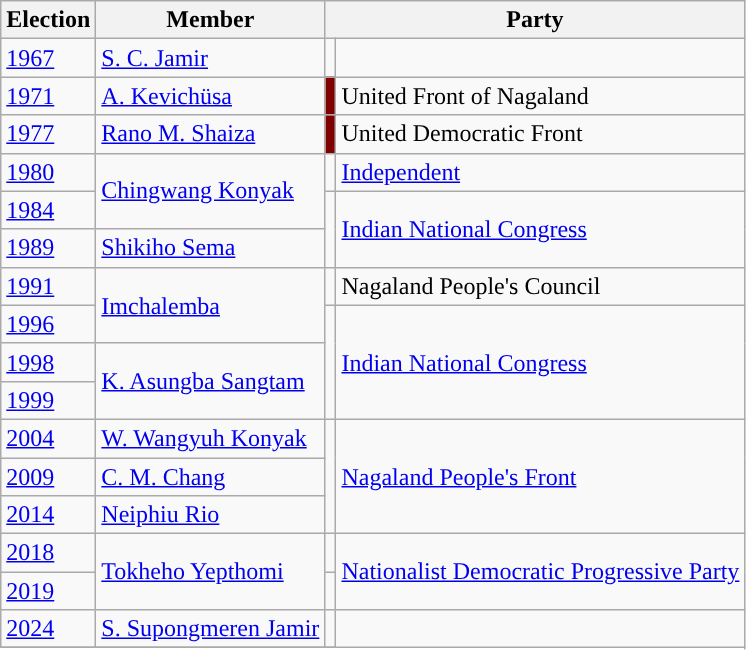<table class="wikitable">
<tr>
<th>Election</th>
<th>Member</th>
<th colspan="2">Party</th>
</tr>
<tr>
<td><a href='#'>1967</a></td>
<td><a href='#'>S. C. Jamir</a></td>
<td></td>
</tr>
<tr>
<td><a href='#'>1971</a></td>
<td><a href='#'>A. Kevichüsa</a></td>
<td style="background-color: maroon"></td>
<td>United Front of Nagaland</td>
</tr>
<tr>
<td><a href='#'>1977</a></td>
<td><a href='#'>Rano M. Shaiza</a></td>
<td style="background-color: maroon"></td>
<td>United Democratic Front</td>
</tr>
<tr>
<td><a href='#'>1980</a></td>
<td rowspan="2"><a href='#'>Chingwang Konyak</a></td>
<td style="background-color: "></td>
<td><a href='#'>Independent</a></td>
</tr>
<tr>
<td><a href='#'>1984</a></td>
<td rowspan="2" style="background-color: "></td>
<td rowspan="2"><a href='#'>Indian National Congress</a></td>
</tr>
<tr>
<td><a href='#'>1989</a></td>
<td><a href='#'>Shikiho Sema</a></td>
</tr>
<tr>
<td><a href='#'>1991</a></td>
<td rowspan="2"><a href='#'>Imchalemba</a></td>
<td style="background-color: "></td>
<td>Nagaland People's Council</td>
</tr>
<tr>
<td><a href='#'>1996</a></td>
<td rowspan="3" style="background-color: "></td>
<td rowspan="3"><a href='#'>Indian National Congress</a></td>
</tr>
<tr>
<td><a href='#'>1998</a></td>
<td rowspan="2"><a href='#'>K. Asungba Sangtam</a></td>
</tr>
<tr>
<td><a href='#'>1999</a></td>
</tr>
<tr>
<td><a href='#'>2004</a></td>
<td><a href='#'>W. Wangyuh Konyak</a></td>
<td rowspan="3" style="background-color: "></td>
<td rowspan="3"><a href='#'>Nagaland People's Front</a></td>
</tr>
<tr>
<td><a href='#'>2009</a></td>
<td><a href='#'>C. M. Chang</a></td>
</tr>
<tr>
<td><a href='#'>2014</a></td>
<td><a href='#'>Neiphiu Rio</a></td>
</tr>
<tr>
<td><a href='#'>2018</a></td>
<td rowspan="2"><a href='#'>Tokheho Yepthomi</a></td>
<td style="background-color: "></td>
<td rowspan="2"><a href='#'>Nationalist Democratic Progressive Party</a></td>
</tr>
<tr>
<td><a href='#'>2019</a></td>
</tr>
<tr>
<td><a href='#'>2024</a></td>
<td><a href='#'>S. Supongmeren Jamir</a></td>
<td></td>
</tr>
<tr>
</tr>
</table>
